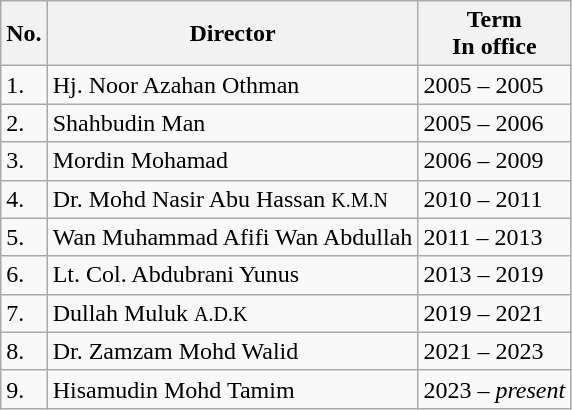<table class="wikitable">
<tr>
<th>No.</th>
<th>Director</th>
<th>Term<br>In office</th>
</tr>
<tr>
<td>1.</td>
<td>Hj. Noor Azahan Othman</td>
<td>2005 – 2005</td>
</tr>
<tr>
<td>2.</td>
<td>Shahbudin Man</td>
<td>2005 – 2006</td>
</tr>
<tr>
<td>3.</td>
<td>Mordin Mohamad</td>
<td>2006 – 2009</td>
</tr>
<tr>
<td>4.</td>
<td>Dr. Mohd Nasir Abu Hassan <small>K.M.N</small></td>
<td>2010 – 2011</td>
</tr>
<tr>
<td>5.</td>
<td>Wan Muhammad Afifi Wan Abdullah</td>
<td>2011 – 2013</td>
</tr>
<tr>
<td>6.</td>
<td>Lt. Col. Abdubrani Yunus</td>
<td>2013 – 2019</td>
</tr>
<tr>
<td>7.</td>
<td>Dullah Muluk <small>A.D.K</small></td>
<td>2019 – 2021</td>
</tr>
<tr>
<td>8.</td>
<td>Dr. Zamzam Mohd Walid</td>
<td>2021 – 2023</td>
</tr>
<tr>
<td>9.</td>
<td>Hisamudin Mohd Tamim</td>
<td>2023 – <em>present</em></td>
</tr>
</table>
